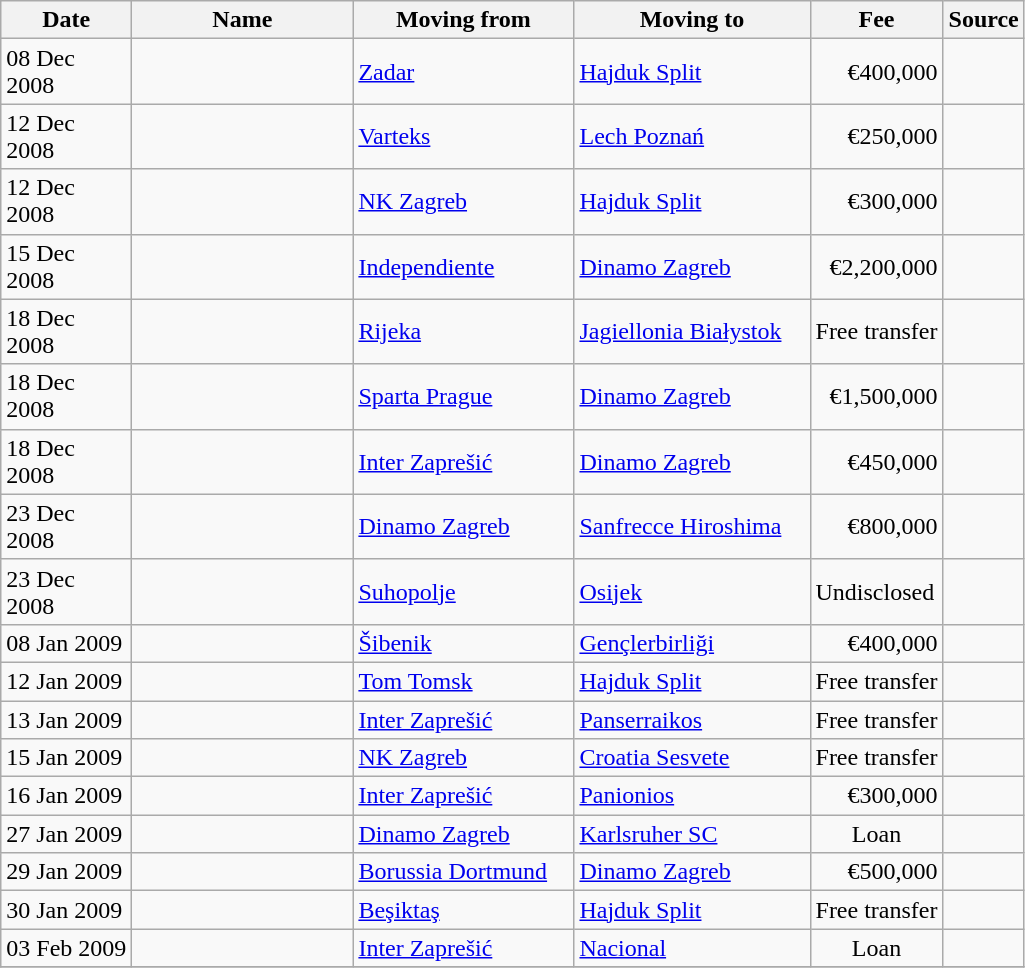<table class="wikitable sortable">
<tr>
<th width="80">Date</th>
<th width="140">Name</th>
<th width="140">Moving from</th>
<th width="150">Moving to</th>
<th>Fee</th>
<th>Source</th>
</tr>
<tr>
<td>08 Dec 2008</td>
<td> </td>
<td> <a href='#'>Zadar</a></td>
<td> <a href='#'>Hajduk Split</a></td>
<td align="right">€400,000</td>
<td align="center"><small></small></td>
</tr>
<tr>
<td>12 Dec 2008</td>
<td> </td>
<td> <a href='#'>Varteks</a></td>
<td> <a href='#'>Lech Poznań</a></td>
<td align="right">€250,000</td>
<td align="center"><small>  </small></td>
</tr>
<tr>
<td>12 Dec 2008</td>
<td> </td>
<td> <a href='#'>NK Zagreb</a></td>
<td> <a href='#'>Hajduk Split</a></td>
<td align="right">€300,000</td>
<td align="center"><small></small></td>
</tr>
<tr>
<td>15 Dec 2008</td>
<td> </td>
<td> <a href='#'>Independiente</a></td>
<td> <a href='#'>Dinamo Zagreb</a></td>
<td align="right">€2,200,000</td>
<td align="center"><small></small></td>
</tr>
<tr>
<td>18 Dec 2008</td>
<td> </td>
<td> <a href='#'>Rijeka</a></td>
<td> <a href='#'>Jagiellonia Białystok</a></td>
<td>Free transfer</td>
<td align="center"></td>
</tr>
<tr>
<td>18 Dec 2008</td>
<td> </td>
<td> <a href='#'>Sparta Prague</a></td>
<td> <a href='#'>Dinamo Zagreb</a></td>
<td align="right">€1,500,000</td>
<td align="center"><small></small></td>
</tr>
<tr>
<td>18 Dec 2008</td>
<td> </td>
<td> <a href='#'>Inter Zaprešić</a></td>
<td> <a href='#'>Dinamo Zagreb</a></td>
<td align="right">€450,000</td>
<td align="center"><small> </small></td>
</tr>
<tr>
<td>23 Dec 2008</td>
<td> </td>
<td> <a href='#'>Dinamo Zagreb</a></td>
<td> <a href='#'>Sanfrecce Hiroshima</a></td>
<td align="right">€800,000</td>
<td align="center"><small></small></td>
</tr>
<tr>
<td>23 Dec 2008</td>
<td> </td>
<td> <a href='#'>Suhopolje</a></td>
<td> <a href='#'>Osijek</a></td>
<td>Undisclosed</td>
<td align="center"><small></small></td>
</tr>
<tr>
<td>08 Jan 2009</td>
<td> </td>
<td> <a href='#'>Šibenik</a></td>
<td> <a href='#'>Gençlerbirliği</a></td>
<td align="right">€400,000</td>
<td align="center"><small></small></td>
</tr>
<tr>
<td>12 Jan 2009</td>
<td> </td>
<td> <a href='#'>Tom Tomsk</a></td>
<td> <a href='#'>Hajduk Split</a></td>
<td>Free transfer</td>
<td align="center"><small></small></td>
</tr>
<tr>
<td>13 Jan 2009</td>
<td> </td>
<td> <a href='#'>Inter Zaprešić</a></td>
<td> <a href='#'>Panserraikos</a></td>
<td>Free transfer</td>
<td align="center"><small></small></td>
</tr>
<tr>
<td>15 Jan 2009</td>
<td> </td>
<td> <a href='#'>NK Zagreb</a></td>
<td> <a href='#'>Croatia Sesvete</a></td>
<td>Free transfer</td>
<td align="center"><small></small></td>
</tr>
<tr>
<td>16 Jan 2009</td>
<td> </td>
<td> <a href='#'>Inter Zaprešić</a></td>
<td> <a href='#'>Panionios</a></td>
<td align="right">€300,000</td>
<td align="center"><small> </small></td>
</tr>
<tr>
<td>27 Jan 2009</td>
<td> </td>
<td> <a href='#'>Dinamo Zagreb</a></td>
<td> <a href='#'>Karlsruher SC</a></td>
<td align="center">Loan</td>
<td align="center"><small></small></td>
</tr>
<tr>
<td>29 Jan 2009</td>
<td> </td>
<td> <a href='#'>Borussia Dortmund</a></td>
<td> <a href='#'>Dinamo Zagreb</a></td>
<td align="right">€500,000</td>
<td align="center"><small></small></td>
</tr>
<tr>
<td>30 Jan 2009</td>
<td> </td>
<td> <a href='#'>Beşiktaş</a></td>
<td> <a href='#'>Hajduk Split</a></td>
<td align="center">Free transfer</td>
<td align="center"><small></small></td>
</tr>
<tr>
<td>03 Feb 2009</td>
<td> </td>
<td> <a href='#'>Inter Zaprešić</a></td>
<td> <a href='#'>Nacional</a></td>
<td align="center">Loan</td>
<td align="center"></td>
</tr>
<tr>
</tr>
</table>
